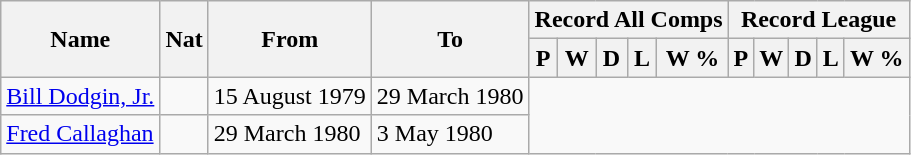<table style="text-align: center" class="wikitable">
<tr>
<th rowspan="2">Name</th>
<th rowspan="2">Nat</th>
<th rowspan="2">From</th>
<th rowspan="2">To</th>
<th colspan="5">Record All Comps</th>
<th colspan="5">Record League</th>
</tr>
<tr>
<th>P</th>
<th>W</th>
<th>D</th>
<th>L</th>
<th>W %</th>
<th>P</th>
<th>W</th>
<th>D</th>
<th>L</th>
<th>W %</th>
</tr>
<tr>
<td style="text-align:left;"><a href='#'>Bill Dodgin, Jr.</a></td>
<td></td>
<td style="text-align:left;">15 August 1979</td>
<td style="text-align:left;">29 March 1980<br>
</td>
</tr>
<tr>
<td style="text-align:left;"><a href='#'>Fred Callaghan</a></td>
<td></td>
<td style="text-align:left;">29 March 1980</td>
<td style="text-align:left;">3 May 1980<br>
</td>
</tr>
</table>
